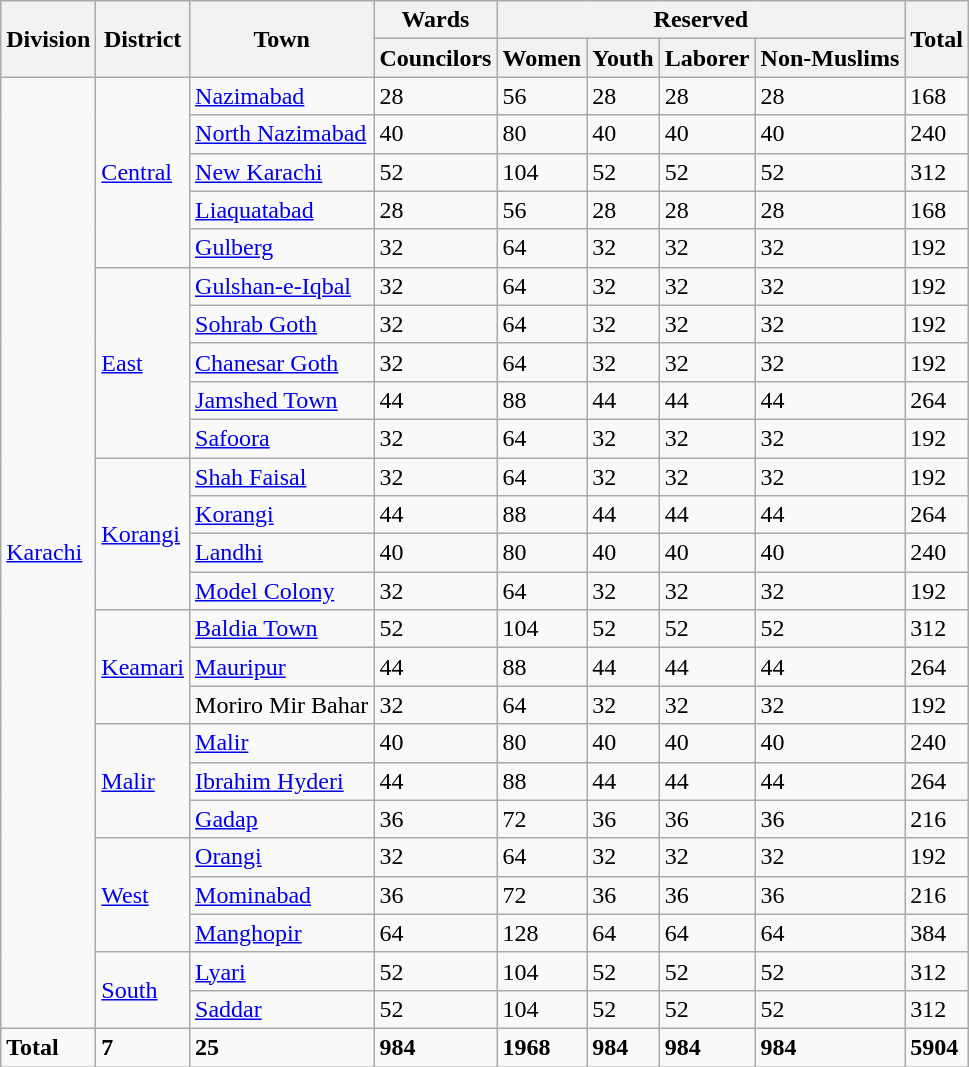<table class="wikitable">
<tr>
<th rowspan="2">Division</th>
<th rowspan="2">District</th>
<th rowspan="2">Town</th>
<th>Wards</th>
<th colspan="4">Reserved</th>
<th rowspan="2">Total</th>
</tr>
<tr>
<th>Councilors</th>
<th>Women</th>
<th>Youth</th>
<th>Laborer</th>
<th>Non-Muslims</th>
</tr>
<tr>
<td rowspan="25"><a href='#'>Karachi</a></td>
<td rowspan="5"><a href='#'>Central</a></td>
<td><a href='#'>Nazimabad</a></td>
<td>28</td>
<td>56</td>
<td>28</td>
<td>28</td>
<td>28</td>
<td>168</td>
</tr>
<tr>
<td><a href='#'>North Nazimabad</a></td>
<td>40</td>
<td>80</td>
<td>40</td>
<td>40</td>
<td>40</td>
<td>240</td>
</tr>
<tr>
<td><a href='#'>New Karachi</a></td>
<td>52</td>
<td>104</td>
<td>52</td>
<td>52</td>
<td>52</td>
<td>312</td>
</tr>
<tr>
<td><a href='#'>Liaquatabad</a></td>
<td>28</td>
<td>56</td>
<td>28</td>
<td>28</td>
<td>28</td>
<td>168</td>
</tr>
<tr>
<td><a href='#'>Gulberg</a></td>
<td>32</td>
<td>64</td>
<td>32</td>
<td>32</td>
<td>32</td>
<td>192</td>
</tr>
<tr>
<td rowspan="5"><a href='#'>East</a></td>
<td><a href='#'>Gulshan-e-Iqbal</a></td>
<td>32</td>
<td>64</td>
<td>32</td>
<td>32</td>
<td>32</td>
<td>192</td>
</tr>
<tr>
<td><a href='#'>Sohrab Goth</a></td>
<td>32</td>
<td>64</td>
<td>32</td>
<td>32</td>
<td>32</td>
<td>192</td>
</tr>
<tr>
<td><a href='#'>Chanesar Goth</a></td>
<td>32</td>
<td>64</td>
<td>32</td>
<td>32</td>
<td>32</td>
<td>192</td>
</tr>
<tr>
<td><a href='#'>Jamshed Town</a></td>
<td>44</td>
<td>88</td>
<td>44</td>
<td>44</td>
<td>44</td>
<td>264</td>
</tr>
<tr>
<td><a href='#'>Safoora</a></td>
<td>32</td>
<td>64</td>
<td>32</td>
<td>32</td>
<td>32</td>
<td>192</td>
</tr>
<tr>
<td rowspan="4"><a href='#'>Korangi</a></td>
<td><a href='#'>Shah Faisal</a></td>
<td>32</td>
<td>64</td>
<td>32</td>
<td>32</td>
<td>32</td>
<td>192</td>
</tr>
<tr>
<td><a href='#'>Korangi</a></td>
<td>44</td>
<td>88</td>
<td>44</td>
<td>44</td>
<td>44</td>
<td>264</td>
</tr>
<tr>
<td><a href='#'>Landhi</a></td>
<td>40</td>
<td>80</td>
<td>40</td>
<td>40</td>
<td>40</td>
<td>240</td>
</tr>
<tr>
<td><a href='#'>Model Colony</a></td>
<td>32</td>
<td>64</td>
<td>32</td>
<td>32</td>
<td>32</td>
<td>192</td>
</tr>
<tr>
<td rowspan="3"><a href='#'>Keamari</a></td>
<td><a href='#'>Baldia Town</a></td>
<td>52</td>
<td>104</td>
<td>52</td>
<td>52</td>
<td>52</td>
<td>312</td>
</tr>
<tr>
<td><a href='#'>Mauripur</a></td>
<td>44</td>
<td>88</td>
<td>44</td>
<td>44</td>
<td>44</td>
<td>264</td>
</tr>
<tr>
<td>Moriro Mir Bahar</td>
<td>32</td>
<td>64</td>
<td>32</td>
<td>32</td>
<td>32</td>
<td>192</td>
</tr>
<tr>
<td rowspan="3"><a href='#'>Malir</a></td>
<td><a href='#'>Malir</a></td>
<td>40</td>
<td>80</td>
<td>40</td>
<td>40</td>
<td>40</td>
<td>240</td>
</tr>
<tr>
<td><a href='#'>Ibrahim Hyderi</a></td>
<td>44</td>
<td>88</td>
<td>44</td>
<td>44</td>
<td>44</td>
<td>264</td>
</tr>
<tr>
<td><a href='#'>Gadap</a></td>
<td>36</td>
<td>72</td>
<td>36</td>
<td>36</td>
<td>36</td>
<td>216</td>
</tr>
<tr>
<td rowspan="3"><a href='#'>West</a></td>
<td><a href='#'>Orangi</a></td>
<td>32</td>
<td>64</td>
<td>32</td>
<td>32</td>
<td>32</td>
<td>192</td>
</tr>
<tr>
<td><a href='#'>Mominabad</a></td>
<td>36</td>
<td>72</td>
<td>36</td>
<td>36</td>
<td>36</td>
<td>216</td>
</tr>
<tr>
<td><a href='#'>Manghopir</a></td>
<td>64</td>
<td>128</td>
<td>64</td>
<td>64</td>
<td>64</td>
<td>384</td>
</tr>
<tr>
<td rowspan="2"><a href='#'>South</a></td>
<td><a href='#'>Lyari</a></td>
<td>52</td>
<td>104</td>
<td>52</td>
<td>52</td>
<td>52</td>
<td>312</td>
</tr>
<tr>
<td><a href='#'>Saddar</a></td>
<td>52</td>
<td>104</td>
<td>52</td>
<td>52</td>
<td>52</td>
<td>312</td>
</tr>
<tr>
<td><strong>Total</strong></td>
<td><strong>7</strong></td>
<td><strong>25</strong></td>
<td><strong>984</strong></td>
<td><strong>1968</strong></td>
<td><strong>984</strong></td>
<td><strong>984</strong></td>
<td><strong>984</strong></td>
<td><strong>5904</strong></td>
</tr>
</table>
